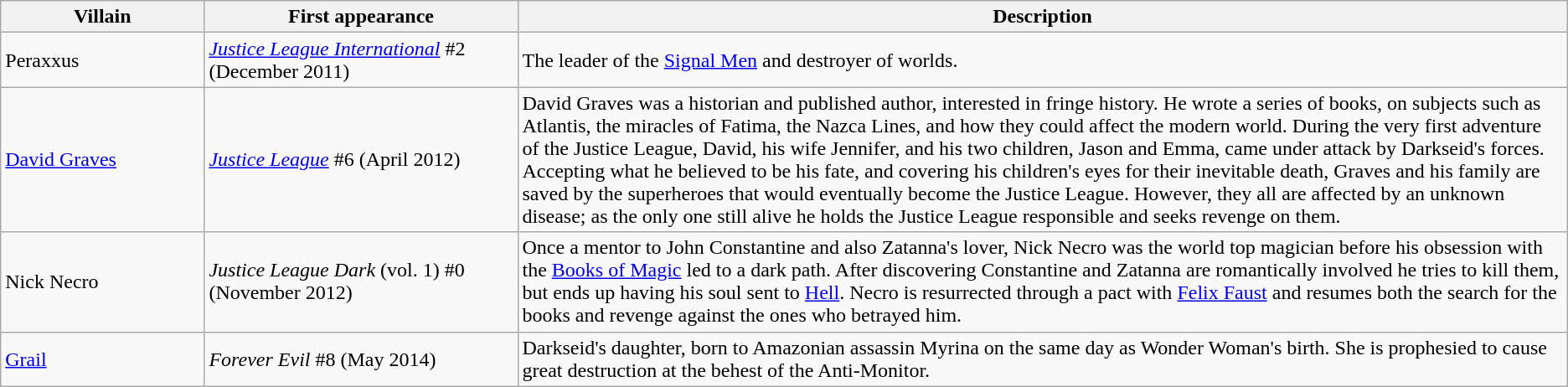<table class="wikitable">
<tr>
<th width="13%">Villain</th>
<th width="20%">First appearance</th>
<th width="67%">Description</th>
</tr>
<tr>
<td>Peraxxus</td>
<td><em><a href='#'>Justice League International</a></em> #2 (December 2011)</td>
<td>The leader of the <a href='#'>Signal Men</a> and destroyer of worlds.</td>
</tr>
<tr>
<td><a href='#'>David Graves</a></td>
<td><em><a href='#'>Justice League</a></em> #6 (April 2012)</td>
<td>David Graves was a historian and published author, interested in fringe history. He wrote a series of books, on subjects such as Atlantis, the miracles of Fatima, the Nazca Lines, and how they could affect the modern world. During the very first adventure of the Justice League, David, his wife Jennifer, and his two children, Jason and Emma, came under attack by Darkseid's forces. Accepting what he believed to be his fate, and covering his children's eyes for their inevitable death, Graves and his family are saved by the superheroes that would eventually become the Justice League. However, they all are affected by an unknown disease; as the only one still alive he holds the Justice League responsible and seeks revenge on them.</td>
</tr>
<tr>
<td>Nick Necro</td>
<td><em>Justice League Dark</em> (vol. 1) #0 (November 2012)</td>
<td>Once a mentor to John Constantine and also Zatanna's lover, Nick Necro was the world top magician before his obsession with the <a href='#'>Books of Magic</a> led to a dark path. After discovering Constantine and Zatanna are romantically involved he tries to kill them, but ends up having his soul sent to <a href='#'>Hell</a>.  Necro is resurrected through a pact with <a href='#'>Felix Faust</a> and resumes both the search for the books and revenge against the ones who betrayed him.</td>
</tr>
<tr>
<td><a href='#'>Grail</a></td>
<td><em>Forever Evil</em> #8 (May 2014)</td>
<td>Darkseid's daughter, born to Amazonian assassin Myrina on the same day as Wonder Woman's birth. She is prophesied to cause great destruction at the behest of the Anti-Monitor.</td>
</tr>
</table>
